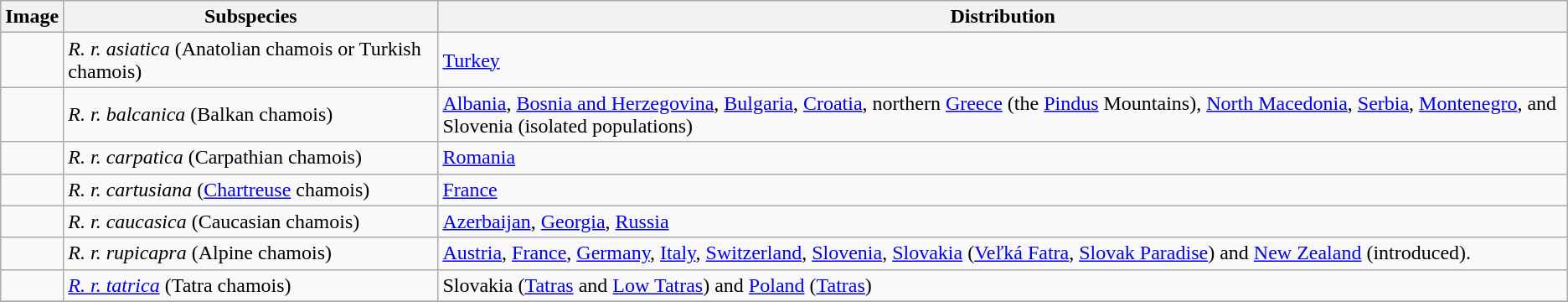<table class="wikitable">
<tr>
<th>Image</th>
<th>Subspecies</th>
<th>Distribution</th>
</tr>
<tr>
<td></td>
<td><em>R. r. asiatica</em> (Anatolian chamois or Turkish chamois)</td>
<td><a href='#'>Turkey</a></td>
</tr>
<tr>
<td></td>
<td><em>R. r. balcanica</em> (Balkan chamois)</td>
<td><a href='#'>Albania</a>, <a href='#'>Bosnia and Herzegovina</a>, <a href='#'>Bulgaria</a>, <a href='#'>Croatia</a>, northern <a href='#'>Greece</a> (the <a href='#'>Pindus</a> Mountains), <a href='#'>North Macedonia</a>, <a href='#'>Serbia</a>, <a href='#'>Montenegro</a>, and Slovenia (isolated populations)</td>
</tr>
<tr>
<td></td>
<td><em>R. r. carpatica</em> (Carpathian chamois)</td>
<td><a href='#'>Romania</a></td>
</tr>
<tr>
<td></td>
<td><em>R. r. cartusiana</em> (<a href='#'>Chartreuse</a> chamois)</td>
<td><a href='#'>France</a></td>
</tr>
<tr>
<td></td>
<td><em>R. r. caucasica</em> (Caucasian chamois)</td>
<td><a href='#'>Azerbaijan</a>, <a href='#'>Georgia</a>, <a href='#'>Russia</a></td>
</tr>
<tr>
<td></td>
<td><em>R. r. rupicapra</em> (Alpine chamois)</td>
<td><a href='#'>Austria</a>, <a href='#'>France</a>, <a href='#'>Germany</a>, <a href='#'>Italy</a>, <a href='#'>Switzerland</a>, <a href='#'>Slovenia</a>, <a href='#'>Slovakia</a> (<a href='#'>Veľká Fatra</a>, <a href='#'>Slovak Paradise</a>) and <a href='#'>New Zealand</a> (introduced).</td>
</tr>
<tr>
<td></td>
<td><em><a href='#'>R. r. tatrica</a></em> (Tatra chamois)</td>
<td>Slovakia (<a href='#'>Tatras</a> and <a href='#'>Low Tatras</a>) and <a href='#'>Poland</a> (<a href='#'>Tatras</a>)</td>
</tr>
<tr>
</tr>
</table>
